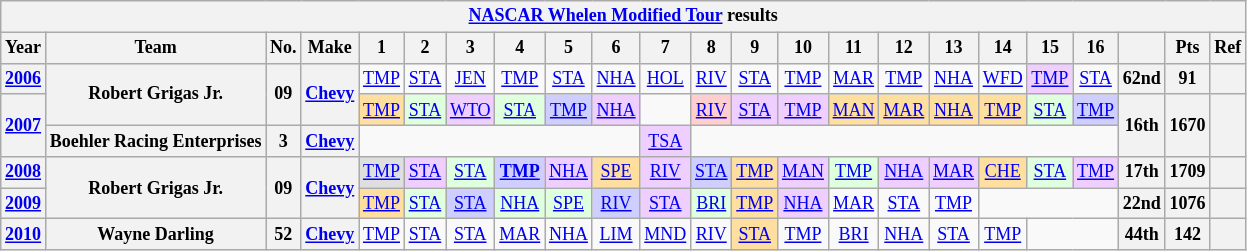<table class="wikitable" style="text-align:center; font-size:75%">
<tr>
<th colspan=38><a href='#'>NASCAR Whelen Modified Tour</a> results</th>
</tr>
<tr>
<th>Year</th>
<th>Team</th>
<th>No.</th>
<th>Make</th>
<th>1</th>
<th>2</th>
<th>3</th>
<th>4</th>
<th>5</th>
<th>6</th>
<th>7</th>
<th>8</th>
<th>9</th>
<th>10</th>
<th>11</th>
<th>12</th>
<th>13</th>
<th>14</th>
<th>15</th>
<th>16</th>
<th></th>
<th>Pts</th>
<th>Ref</th>
</tr>
<tr>
<th><a href='#'>2006</a></th>
<th rowspan=2>Robert Grigas Jr.</th>
<th rowspan=2>09</th>
<th rowspan=2><a href='#'>Chevy</a></th>
<td><a href='#'>TMP</a></td>
<td><a href='#'>STA</a></td>
<td><a href='#'>JEN</a></td>
<td><a href='#'>TMP</a></td>
<td><a href='#'>STA</a></td>
<td><a href='#'>NHA</a></td>
<td><a href='#'>HOL</a></td>
<td><a href='#'>RIV</a></td>
<td><a href='#'>STA</a></td>
<td><a href='#'>TMP</a></td>
<td><a href='#'>MAR</a></td>
<td><a href='#'>TMP</a></td>
<td><a href='#'>NHA</a></td>
<td><a href='#'>WFD</a></td>
<td style="background:#EFCFFF;"><a href='#'>TMP</a><br></td>
<td><a href='#'>STA</a></td>
<th>62nd</th>
<th>91</th>
<th></th>
</tr>
<tr>
<th rowspan=2><a href='#'>2007</a></th>
<td style="background:#FFDF9F;"><a href='#'>TMP</a><br></td>
<td style="background:#DFFFDF;"><a href='#'>STA</a><br></td>
<td style="background:#EFCFFF;"><a href='#'>WTO</a><br></td>
<td style="background:#DFFFDF;"><a href='#'>STA</a><br></td>
<td style="background:#CFCFFF;"><a href='#'>TMP</a><br></td>
<td style="background:#EFCFFF;"><a href='#'>NHA</a><br></td>
<td></td>
<td style="background:#FFCFCF;"><a href='#'>RIV</a><br></td>
<td style="background:#EFCFFF;"><a href='#'>STA</a><br></td>
<td style="background:#EFCFFF;"><a href='#'>TMP</a><br></td>
<td style="background:#FFDF9F;"><a href='#'>MAN</a><br></td>
<td style="background:#FFDF9F;"><a href='#'>MAR</a><br></td>
<td style="background:#FFDF9F;"><a href='#'>NHA</a><br></td>
<td style="background:#FFDF9F;"><a href='#'>TMP</a><br></td>
<td style="background:#DFFFDF;"><a href='#'>STA</a><br></td>
<td style="background:#CFCFFF;"><a href='#'>TMP</a><br></td>
<th rowspan=2>16th</th>
<th rowspan=2>1670</th>
<th rowspan=2></th>
</tr>
<tr>
<th>Boehler Racing Enterprises</th>
<th>3</th>
<th><a href='#'>Chevy</a></th>
<td colspan=6></td>
<td style="background:#EFCFFF;"><a href='#'>TSA</a><br></td>
<td colspan=9></td>
</tr>
<tr>
<th><a href='#'>2008</a></th>
<th rowspan=2>Robert Grigas Jr.</th>
<th rowspan=2>09</th>
<th rowspan=2><a href='#'>Chevy</a></th>
<td style="background:#DFDFDF;"><a href='#'>TMP</a><br></td>
<td style="background:#EFCFFF;"><a href='#'>STA</a><br></td>
<td style="background:#DFFFDF;"><a href='#'>STA</a><br></td>
<td style="background:#CFCFFF;"><strong><a href='#'>TMP</a></strong><br></td>
<td style="background:#EFCFFF;"><a href='#'>NHA</a><br></td>
<td style="background:#FFDF9F;"><a href='#'>SPE</a><br></td>
<td style="background:#EFCFFF;"><a href='#'>RIV</a><br></td>
<td style="background:#CFCFFF;"><a href='#'>STA</a><br></td>
<td style="background:#FFDF9F;"><a href='#'>TMP</a><br></td>
<td style="background:#EFCFFF;"><a href='#'>MAN</a><br></td>
<td style="background:#DFFFDF;"><a href='#'>TMP</a><br></td>
<td style="background:#EFCFFF;"><a href='#'>NHA</a><br></td>
<td style="background:#EFCFFF;"><a href='#'>MAR</a><br></td>
<td style="background:#FFDF9F;"><a href='#'>CHE</a><br></td>
<td style="background:#DFFFDF;"><a href='#'>STA</a><br></td>
<td style="background:#EFCFFF;"><a href='#'>TMP</a><br></td>
<th>17th</th>
<th>1709</th>
<th></th>
</tr>
<tr>
<th><a href='#'>2009</a></th>
<td style="background:#FFDF9F;"><a href='#'>TMP</a><br></td>
<td style="background:#DFFFDF;"><a href='#'>STA</a><br></td>
<td style="background:#CFCFFF;"><a href='#'>STA</a><br></td>
<td style="background:#DFFFDF;"><a href='#'>NHA</a><br></td>
<td style="background:#DFFFDF;"><a href='#'>SPE</a><br></td>
<td style="background:#CFCFFF;"><a href='#'>RIV</a><br></td>
<td style="background:#EFCFFF;"><a href='#'>STA</a><br></td>
<td style="background:#DFFFDF;"><a href='#'>BRI</a><br></td>
<td style="background:#FFDF9F;"><a href='#'>TMP</a><br></td>
<td style="background:#EFCFFF;"><a href='#'>NHA</a><br></td>
<td><a href='#'>MAR</a></td>
<td><a href='#'>STA</a></td>
<td><a href='#'>TMP</a></td>
<td colspan=3></td>
<th>22nd</th>
<th>1076</th>
<th></th>
</tr>
<tr>
<th><a href='#'>2010</a></th>
<th>Wayne Darling</th>
<th>52</th>
<th><a href='#'>Chevy</a></th>
<td><a href='#'>TMP</a></td>
<td><a href='#'>STA</a></td>
<td><a href='#'>STA</a></td>
<td><a href='#'>MAR</a></td>
<td><a href='#'>NHA</a></td>
<td><a href='#'>LIM</a></td>
<td><a href='#'>MND</a></td>
<td><a href='#'>RIV</a></td>
<td style="background:#FFDF9F;"><a href='#'>STA</a><br></td>
<td><a href='#'>TMP</a></td>
<td><a href='#'>BRI</a></td>
<td><a href='#'>NHA</a></td>
<td><a href='#'>STA</a></td>
<td><a href='#'>TMP</a></td>
<td colspan=2></td>
<th>44th</th>
<th>142</th>
<th></th>
</tr>
</table>
